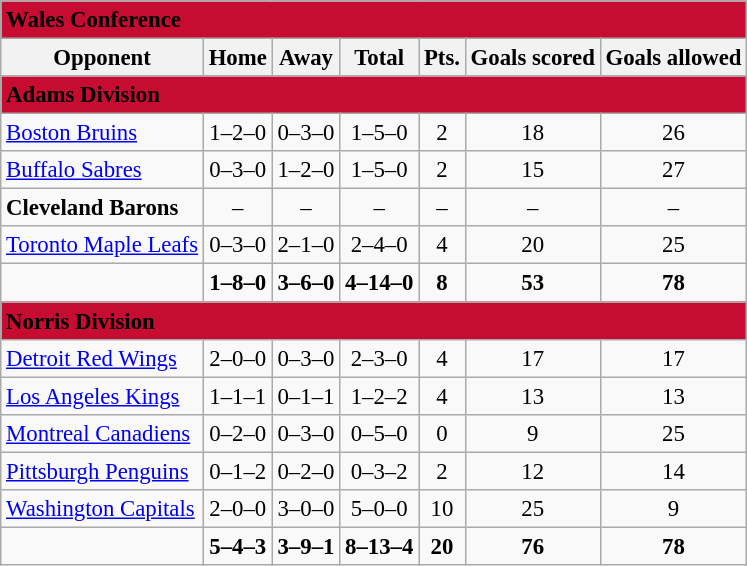<table class="wikitable" style="font-size: 95%; text-align: center">
<tr>
<td colspan="7" style="text-align:left; background:#c60c30"><span> <strong>Wales Conference</strong> </span></td>
</tr>
<tr>
<th>Opponent</th>
<th>Home</th>
<th>Away</th>
<th>Total</th>
<th>Pts.</th>
<th>Goals scored</th>
<th>Goals allowed</th>
</tr>
<tr>
<td colspan="7" style="text-align:left; background:#c60c30"><span> <strong>Adams Division</strong> </span></td>
</tr>
<tr>
<td style="text-align:left"><a href='#'>Boston Bruins</a></td>
<td>1–2–0</td>
<td>0–3–0</td>
<td>1–5–0</td>
<td>2</td>
<td>18</td>
<td>26</td>
</tr>
<tr>
<td style="text-align:left"><a href='#'>Buffalo Sabres</a></td>
<td>0–3–0</td>
<td>1–2–0</td>
<td>1–5–0</td>
<td>2</td>
<td>15</td>
<td>27</td>
</tr>
<tr>
<td style="text-align:left"><strong>Cleveland Barons</strong></td>
<td>–</td>
<td>–</td>
<td>–</td>
<td>–</td>
<td>–</td>
<td>–</td>
</tr>
<tr>
<td style="text-align:left"><a href='#'>Toronto Maple Leafs</a></td>
<td>0–3–0</td>
<td>2–1–0</td>
<td>2–4–0</td>
<td>4</td>
<td>20</td>
<td>25</td>
</tr>
<tr style="font-weight:bold">
<td></td>
<td>1–8–0</td>
<td>3–6–0</td>
<td>4–14–0</td>
<td>8</td>
<td>53</td>
<td>78</td>
</tr>
<tr>
<td colspan="7" style="text-align:left; background:#c60c30"><span> <strong>Norris Division</strong> </span></td>
</tr>
<tr>
<td style="text-align:left"><a href='#'>Detroit Red Wings</a></td>
<td>2–0–0</td>
<td>0–3–0</td>
<td>2–3–0</td>
<td>4</td>
<td>17</td>
<td>17</td>
</tr>
<tr>
<td style="text-align:left"><a href='#'>Los Angeles Kings</a></td>
<td>1–1–1</td>
<td>0–1–1</td>
<td>1–2–2</td>
<td>4</td>
<td>13</td>
<td>13</td>
</tr>
<tr>
<td style="text-align:left"><a href='#'>Montreal Canadiens</a></td>
<td>0–2–0</td>
<td>0–3–0</td>
<td>0–5–0</td>
<td>0</td>
<td>9</td>
<td>25</td>
</tr>
<tr>
<td style="text-align:left"><a href='#'>Pittsburgh Penguins</a></td>
<td>0–1–2</td>
<td>0–2–0</td>
<td>0–3–2</td>
<td>2</td>
<td>12</td>
<td>14</td>
</tr>
<tr>
<td style="text-align:left"><a href='#'>Washington Capitals</a></td>
<td>2–0–0</td>
<td>3–0–0</td>
<td>5–0–0</td>
<td>10</td>
<td>25</td>
<td>9</td>
</tr>
<tr style="font-weight:bold">
<td></td>
<td>5–4–3</td>
<td>3–9–1</td>
<td>8–13–4</td>
<td>20</td>
<td>76</td>
<td>78</td>
</tr>
</table>
